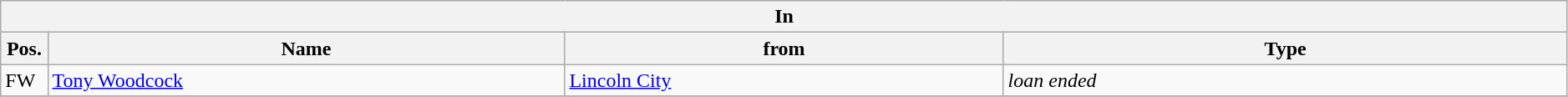<table class="wikitable" style="font-size:100%;width:99%;">
<tr>
<th colspan="4">In</th>
</tr>
<tr>
<th width=3%>Pos.</th>
<th width=33%>Name</th>
<th width=28%>from</th>
<th width=36%>Type</th>
</tr>
<tr>
<td>FW</td>
<td><a href='#'>Tony Woodcock</a></td>
<td><a href='#'>Lincoln City</a></td>
<td><em>loan ended</em></td>
</tr>
<tr>
</tr>
</table>
